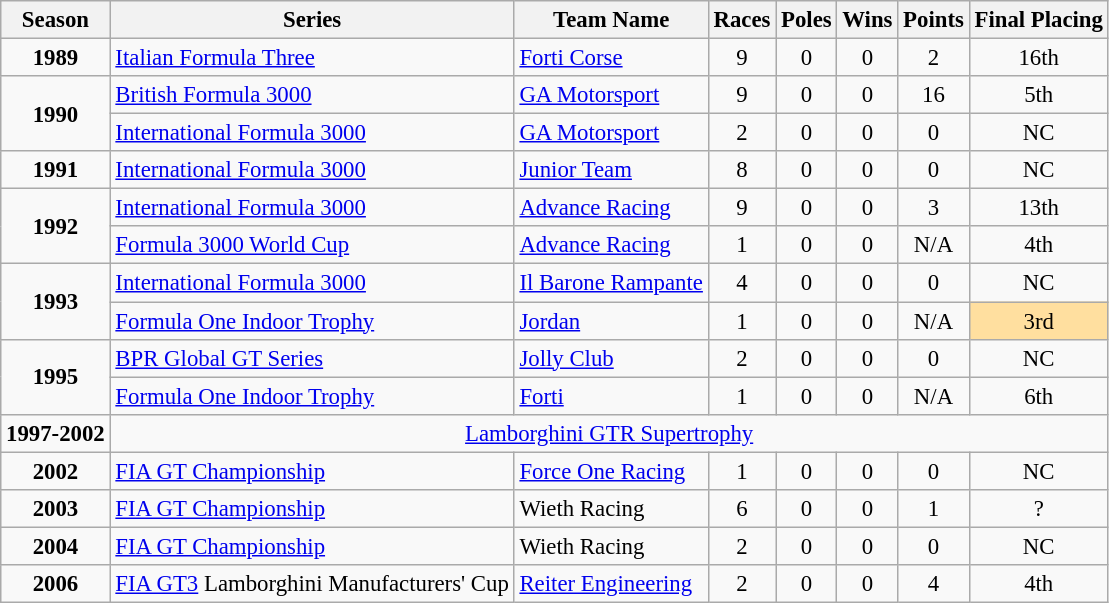<table class="wikitable" style="font-size: 95%;">
<tr>
<th>Season</th>
<th>Series</th>
<th>Team Name</th>
<th>Races</th>
<th>Poles</th>
<th>Wins</th>
<th>Points</th>
<th>Final Placing</th>
</tr>
<tr>
<td align="center"><strong>1989</strong></td>
<td><a href='#'>Italian Formula Three</a></td>
<td><a href='#'>Forti Corse</a></td>
<td align="center">9</td>
<td align="center">0</td>
<td align="center">0</td>
<td align="center">2</td>
<td align="center">16th</td>
</tr>
<tr>
<td align="center" rowspan=2><strong>1990</strong></td>
<td><a href='#'>British Formula 3000</a></td>
<td><a href='#'>GA Motorsport</a></td>
<td align="center">9</td>
<td align="center">0</td>
<td align="center">0</td>
<td align="center">16</td>
<td align="center">5th</td>
</tr>
<tr>
<td><a href='#'>International Formula 3000</a></td>
<td><a href='#'>GA Motorsport</a></td>
<td align="center">2</td>
<td align="center">0</td>
<td align="center">0</td>
<td align="center">0</td>
<td align="center">NC</td>
</tr>
<tr>
<td align="center"><strong>1991</strong></td>
<td><a href='#'>International Formula 3000</a></td>
<td><a href='#'>Junior Team</a></td>
<td align="center">8</td>
<td align="center">0</td>
<td align="center">0</td>
<td align="center">0</td>
<td align="center">NC</td>
</tr>
<tr>
<td align="center" rowspan=2><strong>1992</strong></td>
<td><a href='#'>International Formula 3000</a></td>
<td><a href='#'>Advance Racing</a></td>
<td align="center">9</td>
<td align="center">0</td>
<td align="center">0</td>
<td align="center">3</td>
<td align="center">13th</td>
</tr>
<tr>
<td><a href='#'>Formula 3000 World Cup</a></td>
<td><a href='#'>Advance Racing</a></td>
<td align="center">1</td>
<td align="center">0</td>
<td align="center">0</td>
<td align="center">N/A</td>
<td align="center">4th</td>
</tr>
<tr>
<td align="center" rowspan=2><strong>1993</strong></td>
<td><a href='#'>International Formula 3000</a></td>
<td><a href='#'>Il Barone Rampante</a></td>
<td align="center">4</td>
<td align="center">0</td>
<td align="center">0</td>
<td align="center">0</td>
<td align="center">NC</td>
</tr>
<tr>
<td><a href='#'>Formula One Indoor Trophy</a></td>
<td><a href='#'>Jordan</a></td>
<td align="center">1</td>
<td align="center">0</td>
<td align="center">0</td>
<td align="center">N/A</td>
<td align="center" style="background:#FFDF9F;">3rd</td>
</tr>
<tr>
<td align="center" rowspan=2><strong>1995</strong></td>
<td><a href='#'>BPR Global GT Series</a></td>
<td><a href='#'>Jolly Club</a></td>
<td align="center">2</td>
<td align="center">0</td>
<td align="center">0</td>
<td align="center">0</td>
<td align="center">NC</td>
</tr>
<tr>
<td><a href='#'>Formula One Indoor Trophy</a></td>
<td><a href='#'>Forti</a></td>
<td align="center">1</td>
<td align="center">0</td>
<td align="center">0</td>
<td align="center">N/A</td>
<td align="center">6th</td>
</tr>
<tr>
<td align="center"><strong>1997-2002</strong></td>
<td colspan=7 align="center"><a href='#'>Lamborghini GTR Supertrophy</a></td>
</tr>
<tr>
<td align="center"><strong>2002</strong></td>
<td><a href='#'>FIA GT Championship</a></td>
<td><a href='#'>Force One Racing</a></td>
<td align="center">1</td>
<td align="center">0</td>
<td align="center">0</td>
<td align="center">0</td>
<td align="center">NC</td>
</tr>
<tr>
<td align="center"><strong>2003</strong></td>
<td><a href='#'>FIA GT Championship</a></td>
<td>Wieth Racing</td>
<td align="center">6</td>
<td align="center">0</td>
<td align="center">0</td>
<td align="center">1</td>
<td align="center">?</td>
</tr>
<tr>
<td align="center"><strong>2004</strong></td>
<td><a href='#'>FIA GT Championship</a></td>
<td>Wieth Racing</td>
<td align="center">2</td>
<td align="center">0</td>
<td align="center">0</td>
<td align="center">0</td>
<td align="center">NC</td>
</tr>
<tr>
<td align="center"><strong>2006</strong></td>
<td><a href='#'>FIA GT3</a> Lamborghini Manufacturers' Cup</td>
<td><a href='#'>Reiter Engineering</a></td>
<td align="center">2</td>
<td align="center">0</td>
<td align="center">0</td>
<td align="center">4</td>
<td align="center">4th</td>
</tr>
</table>
